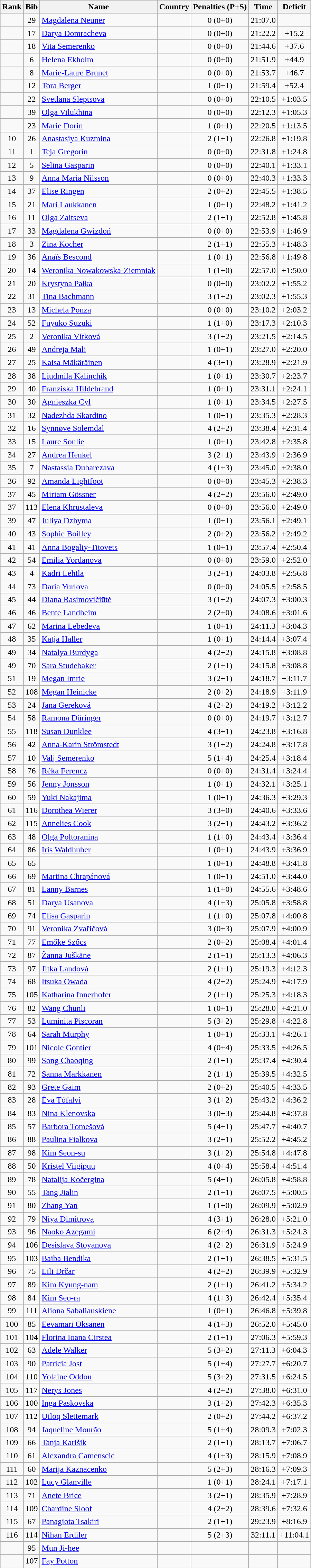<table class="wikitable sortable" style="text-align:center">
<tr>
<th>Rank</th>
<th>Bib</th>
<th>Name</th>
<th>Country</th>
<th>Penalties (P+S)</th>
<th>Time</th>
<th>Deficit</th>
</tr>
<tr>
<td></td>
<td>29</td>
<td align=left><a href='#'>Magdalena Neuner</a></td>
<td align=left></td>
<td>0 (0+0)</td>
<td>21:07.0</td>
<td></td>
</tr>
<tr>
<td></td>
<td>17</td>
<td align=left><a href='#'>Darya Domracheva</a></td>
<td align=left></td>
<td>0 (0+0)</td>
<td>21:22.2</td>
<td>+15.2</td>
</tr>
<tr>
<td></td>
<td>18</td>
<td align=left><a href='#'>Vita Semerenko</a></td>
<td align=left></td>
<td>0 (0+0)</td>
<td>21:44.6</td>
<td>+37.6</td>
</tr>
<tr>
<td></td>
<td>6</td>
<td align=left><a href='#'>Helena Ekholm</a></td>
<td align=left></td>
<td>0 (0+0)</td>
<td>21:51.9</td>
<td>+44.9</td>
</tr>
<tr>
<td></td>
<td>8</td>
<td align=left><a href='#'>Marie-Laure Brunet</a></td>
<td align=left></td>
<td>0 (0+0)</td>
<td>21:53.7</td>
<td>+46.7</td>
</tr>
<tr>
<td></td>
<td>12</td>
<td align=left><a href='#'>Tora Berger</a></td>
<td align=left></td>
<td>1 (0+1)</td>
<td>21:59.4</td>
<td>+52.4</td>
</tr>
<tr>
<td></td>
<td>22</td>
<td align=left><a href='#'>Svetlana Sleptsova</a></td>
<td align=left></td>
<td>0 (0+0)</td>
<td>22:10.5</td>
<td>+1:03.5</td>
</tr>
<tr>
<td></td>
<td>39</td>
<td align=left><a href='#'>Olga Vilukhina</a></td>
<td align=left></td>
<td>0 (0+0)</td>
<td>22:12.3</td>
<td>+1:05.3</td>
</tr>
<tr>
<td></td>
<td>23</td>
<td align=left><a href='#'>Marie Dorin</a></td>
<td align=left></td>
<td>1 (0+1)</td>
<td>22:20.5</td>
<td>+1:13.5</td>
</tr>
<tr>
<td>10</td>
<td>26</td>
<td align=left><a href='#'>Anastasiya Kuzmina</a></td>
<td align=left></td>
<td>2 (1+1)</td>
<td>22:26.8</td>
<td>+1:19.8</td>
</tr>
<tr>
<td>11</td>
<td>1</td>
<td align=left><a href='#'>Teja Gregorin</a></td>
<td align=left></td>
<td>0 (0+0)</td>
<td>22:31.8</td>
<td>+1:24.8</td>
</tr>
<tr>
<td>12</td>
<td>5</td>
<td align=left><a href='#'>Selina Gasparin</a></td>
<td align=left></td>
<td>0 (0+0)</td>
<td>22:40.1</td>
<td>+1:33.1</td>
</tr>
<tr>
<td>13</td>
<td>9</td>
<td align=left><a href='#'>Anna Maria Nilsson</a></td>
<td align=left></td>
<td>0 (0+0)</td>
<td>22:40.3</td>
<td>+1:33.3</td>
</tr>
<tr>
<td>14</td>
<td>37</td>
<td align=left><a href='#'>Elise Ringen</a></td>
<td align=left></td>
<td>2 (0+2)</td>
<td>22:45.5</td>
<td>+1:38.5</td>
</tr>
<tr>
<td>15</td>
<td>21</td>
<td align=left><a href='#'>Mari Laukkanen</a></td>
<td align=left></td>
<td>1 (0+1)</td>
<td>22:48.2</td>
<td>+1:41.2</td>
</tr>
<tr>
<td>16</td>
<td>11</td>
<td align=left><a href='#'>Olga Zaitseva</a></td>
<td align=left></td>
<td>2 (1+1)</td>
<td>22:52.8</td>
<td>+1:45.8</td>
</tr>
<tr>
<td>17</td>
<td>33</td>
<td align=left><a href='#'>Magdalena Gwizdoń</a></td>
<td align=left></td>
<td>0 (0+0)</td>
<td>22:53.9</td>
<td>+1:46.9</td>
</tr>
<tr>
<td>18</td>
<td>3</td>
<td align=left><a href='#'>Zina Kocher</a></td>
<td align=left></td>
<td>2 (1+1)</td>
<td>22:55.3</td>
<td>+1:48.3</td>
</tr>
<tr>
<td>19</td>
<td>36</td>
<td align=left><a href='#'>Anaïs Bescond</a></td>
<td align=left></td>
<td>1 (0+1)</td>
<td>22:56.8</td>
<td>+1:49.8</td>
</tr>
<tr>
<td>20</td>
<td>14</td>
<td align=left><a href='#'>Weronika Nowakowska-Ziemniak</a></td>
<td align=left></td>
<td>1 (1+0)</td>
<td>22:57.0</td>
<td>+1:50.0</td>
</tr>
<tr>
<td>21</td>
<td>20</td>
<td align=left><a href='#'>Krystyna Pałka</a></td>
<td align=left></td>
<td>0 (0+0)</td>
<td>23:02.2</td>
<td>+1:55.2</td>
</tr>
<tr>
<td>22</td>
<td>31</td>
<td align=left><a href='#'>Tina Bachmann</a></td>
<td align=left></td>
<td>3 (1+2)</td>
<td>23:02.3</td>
<td>+1:55.3</td>
</tr>
<tr>
<td>23</td>
<td>13</td>
<td align=left><a href='#'>Michela Ponza</a></td>
<td align=left></td>
<td>0 (0+0)</td>
<td>23:10.2</td>
<td>+2:03.2</td>
</tr>
<tr>
<td>24</td>
<td>52</td>
<td align=left><a href='#'>Fuyuko Suzuki</a></td>
<td align=left></td>
<td>1 (1+0)</td>
<td>23:17.3</td>
<td>+2:10.3</td>
</tr>
<tr>
<td>25</td>
<td>2</td>
<td align=left><a href='#'>Veronika Vítková</a></td>
<td align=left></td>
<td>3 (1+2)</td>
<td>23:21.5</td>
<td>+2:14.5</td>
</tr>
<tr>
<td>26</td>
<td>49</td>
<td align=left><a href='#'>Andreja Mali</a></td>
<td align=left></td>
<td>1 (0+1)</td>
<td>23:27.0</td>
<td>+2:20.0</td>
</tr>
<tr>
<td>27</td>
<td>25</td>
<td align=left><a href='#'>Kaisa Mäkäräinen</a></td>
<td align=left></td>
<td>4 (3+1)</td>
<td>23:28.9</td>
<td>+2:21.9</td>
</tr>
<tr>
<td>28</td>
<td>38</td>
<td align=left><a href='#'>Liudmila Kalinchik</a></td>
<td align=left></td>
<td>1 (0+1)</td>
<td>23:30.7</td>
<td>+2:23.7</td>
</tr>
<tr>
<td>29</td>
<td>40</td>
<td align=left><a href='#'>Franziska Hildebrand</a></td>
<td align=left></td>
<td>1 (0+1)</td>
<td>23:31.1</td>
<td>+2:24.1</td>
</tr>
<tr>
<td>30</td>
<td>30</td>
<td align=left><a href='#'>Agnieszka Cyl</a></td>
<td align=left></td>
<td>1 (0+1)</td>
<td>23:34.5</td>
<td>+2:27.5</td>
</tr>
<tr>
<td>31</td>
<td>32</td>
<td align=left><a href='#'>Nadezhda Skardino</a></td>
<td align=left></td>
<td>1 (0+1)</td>
<td>23:35.3</td>
<td>+2:28.3</td>
</tr>
<tr>
<td>32</td>
<td>16</td>
<td align=left><a href='#'>Synnøve Solemdal</a></td>
<td align=left></td>
<td>4 (2+2)</td>
<td>23:38.4</td>
<td>+2:31.4</td>
</tr>
<tr>
<td>33</td>
<td>15</td>
<td align=left><a href='#'>Laure Soulie</a></td>
<td align=left></td>
<td>1 (0+1)</td>
<td>23:42.8</td>
<td>+2:35.8</td>
</tr>
<tr>
<td>34</td>
<td>27</td>
<td align=left><a href='#'>Andrea Henkel</a></td>
<td align=left></td>
<td>3 (2+1)</td>
<td>23:43.9</td>
<td>+2:36.9</td>
</tr>
<tr>
<td>35</td>
<td>7</td>
<td align=left><a href='#'>Nastassia Dubarezava</a></td>
<td align=left></td>
<td>4 (1+3)</td>
<td>23:45.0</td>
<td>+2:38.0</td>
</tr>
<tr>
<td>36</td>
<td>92</td>
<td align=left><a href='#'>Amanda Lightfoot</a></td>
<td align=left></td>
<td>0 (0+0)</td>
<td>23:45.3</td>
<td>+2:38.3</td>
</tr>
<tr>
<td>37</td>
<td>45</td>
<td align=left><a href='#'>Miriam Gössner</a></td>
<td align=left></td>
<td>4 (2+2)</td>
<td>23:56.0</td>
<td>+2:49.0</td>
</tr>
<tr>
<td>37</td>
<td>113</td>
<td align=left><a href='#'>Elena Khrustaleva</a></td>
<td align=left></td>
<td>0 (0+0)</td>
<td>23:56.0</td>
<td>+2:49.0</td>
</tr>
<tr>
<td>39</td>
<td>47</td>
<td align=left><a href='#'>Juliya Dzhyma</a></td>
<td align=left></td>
<td>1 (0+1)</td>
<td>23:56.1</td>
<td>+2:49.1</td>
</tr>
<tr>
<td>40</td>
<td>43</td>
<td align=left><a href='#'>Sophie Boilley</a></td>
<td align=left></td>
<td>2 (0+2)</td>
<td>23:56.2</td>
<td>+2:49.2</td>
</tr>
<tr>
<td>41</td>
<td>41</td>
<td align=left><a href='#'>Anna Bogaliy-Titovets</a></td>
<td align=left></td>
<td>1 (0+1)</td>
<td>23:57.4</td>
<td>+2:50.4</td>
</tr>
<tr>
<td>42</td>
<td>54</td>
<td align=left><a href='#'>Emilia Yordanova</a></td>
<td align=left></td>
<td>0 (0+0)</td>
<td>23:59.0</td>
<td>+2:52.0</td>
</tr>
<tr>
<td>43</td>
<td>4</td>
<td align=left><a href='#'>Kadri Lehtla</a></td>
<td align=left></td>
<td>3 (2+1)</td>
<td>24:03.8</td>
<td>+2:56.8</td>
</tr>
<tr>
<td>44</td>
<td>73</td>
<td align=left><a href='#'>Daria Yurlova</a></td>
<td align=left></td>
<td>0 (0+0)</td>
<td>24:05.5</td>
<td>+2:58.5</td>
</tr>
<tr>
<td>45</td>
<td>44</td>
<td align=left><a href='#'>Diana Rasimovičiūtė</a></td>
<td align=left></td>
<td>3 (1+2)</td>
<td>24:07.3</td>
<td>+3:00.3</td>
</tr>
<tr>
<td>46</td>
<td>46</td>
<td align=left><a href='#'>Bente Landheim</a></td>
<td align=left></td>
<td>2 (2+0)</td>
<td>24:08.6</td>
<td>+3:01.6</td>
</tr>
<tr>
<td>47</td>
<td>62</td>
<td align=left><a href='#'>Marina Lebedeva</a></td>
<td align=left></td>
<td>1 (0+1)</td>
<td>24:11.3</td>
<td>+3:04.3</td>
</tr>
<tr>
<td>48</td>
<td>35</td>
<td align=left><a href='#'>Katja Haller</a></td>
<td align=left></td>
<td>1 (0+1)</td>
<td>24:14.4</td>
<td>+3:07.4</td>
</tr>
<tr>
<td>49</td>
<td>34</td>
<td align=left><a href='#'>Natalya Burdyga</a></td>
<td align=left></td>
<td>4 (2+2)</td>
<td>24:15.8</td>
<td>+3:08.8</td>
</tr>
<tr>
<td>49</td>
<td>70</td>
<td align=left><a href='#'>Sara Studebaker</a></td>
<td align=left></td>
<td>2 (1+1)</td>
<td>24:15.8</td>
<td>+3:08.8</td>
</tr>
<tr>
<td>51</td>
<td>19</td>
<td align=left><a href='#'>Megan Imrie</a></td>
<td align=left></td>
<td>3 (2+1)</td>
<td>24:18.7</td>
<td>+3:11.7</td>
</tr>
<tr>
<td>52</td>
<td>108</td>
<td align=left><a href='#'>Megan Heinicke</a></td>
<td align=left></td>
<td>2 (0+2)</td>
<td>24:18.9</td>
<td>+3:11.9</td>
</tr>
<tr>
<td>53</td>
<td>24</td>
<td align=left><a href='#'>Jana Gereková</a></td>
<td align=left></td>
<td>4 (2+2)</td>
<td>24:19.2</td>
<td>+3:12.2</td>
</tr>
<tr>
<td>54</td>
<td>58</td>
<td align=left><a href='#'>Ramona Düringer</a></td>
<td align=left></td>
<td>0 (0+0)</td>
<td>24:19.7</td>
<td>+3:12.7</td>
</tr>
<tr>
<td>55</td>
<td>118</td>
<td align=left><a href='#'>Susan Dunklee</a></td>
<td align=left></td>
<td>4 (3+1)</td>
<td>24:23.8</td>
<td>+3:16.8</td>
</tr>
<tr>
<td>56</td>
<td>42</td>
<td align=left><a href='#'>Anna-Karin Strömstedt</a></td>
<td align=left></td>
<td>3 (1+2)</td>
<td>24:24.8</td>
<td>+3:17.8</td>
</tr>
<tr>
<td>57</td>
<td>10</td>
<td align=left><a href='#'>Valj Semerenko</a></td>
<td align=left></td>
<td>5 (1+4)</td>
<td>24:25.4</td>
<td>+3:18.4</td>
</tr>
<tr>
<td>58</td>
<td>76</td>
<td align=left><a href='#'>Réka Ferencz</a></td>
<td align=left></td>
<td>0 (0+0)</td>
<td>24:31.4</td>
<td>+3:24.4</td>
</tr>
<tr>
<td>59</td>
<td>56</td>
<td align=left><a href='#'>Jenny Jonsson</a></td>
<td align=left></td>
<td>1 (0+1)</td>
<td>24:32.1</td>
<td>+3:25.1</td>
</tr>
<tr>
<td>60</td>
<td>59</td>
<td align=left><a href='#'>Yuki Nakajima</a></td>
<td align=left></td>
<td>1 (0+1)</td>
<td>24:36.3</td>
<td>+3:29.3</td>
</tr>
<tr>
<td>61</td>
<td>116</td>
<td align=left><a href='#'>Dorothea Wierer</a></td>
<td align=left></td>
<td>3 (3+0)</td>
<td>24:40.6</td>
<td>+3:33.6</td>
</tr>
<tr>
<td>62</td>
<td>115</td>
<td align=left><a href='#'>Annelies Cook</a></td>
<td align=left></td>
<td>3 (2+1)</td>
<td>24:43.2</td>
<td>+3:36.2</td>
</tr>
<tr>
<td>63</td>
<td>48</td>
<td align=left><a href='#'>Olga Poltoranina</a></td>
<td align=left></td>
<td>1 (1+0)</td>
<td>24:43.4</td>
<td>+3:36.4</td>
</tr>
<tr>
<td>64</td>
<td>86</td>
<td align=left><a href='#'>Iris Waldhuber</a></td>
<td align=left></td>
<td>1 (0+1)</td>
<td>24:43.9</td>
<td>+3:36.9</td>
</tr>
<tr>
<td>65</td>
<td>65</td>
<td align=left></td>
<td align=left></td>
<td>1 (0+1)</td>
<td>24:48.8</td>
<td>+3:41.8</td>
</tr>
<tr>
<td>66</td>
<td>69</td>
<td align=left><a href='#'>Martina Chrapánová</a></td>
<td align=left></td>
<td>1 (0+1)</td>
<td>24:51.0</td>
<td>+3:44.0</td>
</tr>
<tr>
<td>67</td>
<td>81</td>
<td align=left><a href='#'>Lanny Barnes</a></td>
<td align=left></td>
<td>1 (1+0)</td>
<td>24:55.6</td>
<td>+3:48.6</td>
</tr>
<tr>
<td>68</td>
<td>51</td>
<td align=left><a href='#'>Darya Usanova</a></td>
<td align=left></td>
<td>4 (1+3)</td>
<td>25:05.8</td>
<td>+3:58.8</td>
</tr>
<tr>
<td>69</td>
<td>74</td>
<td align=left><a href='#'>Elisa Gasparin</a></td>
<td align=left></td>
<td>1 (1+0)</td>
<td>25:07.8</td>
<td>+4:00.8</td>
</tr>
<tr>
<td>70</td>
<td>91</td>
<td align=left><a href='#'>Veronika Zvařičová</a></td>
<td align=left></td>
<td>3 (0+3)</td>
<td>25:07.9</td>
<td>+4:00.9</td>
</tr>
<tr>
<td>71</td>
<td>77</td>
<td align=left><a href='#'>Emőke Szőcs</a></td>
<td align=left></td>
<td>2 (0+2)</td>
<td>25:08.4</td>
<td>+4:01.4</td>
</tr>
<tr>
<td>72</td>
<td>87</td>
<td align=left><a href='#'>Žanna Juškāne</a></td>
<td align=left></td>
<td>2 (1+1)</td>
<td>25:13.3</td>
<td>+4:06.3</td>
</tr>
<tr>
<td>73</td>
<td>97</td>
<td align=left><a href='#'>Jitka Landová</a></td>
<td align=left></td>
<td>2 (1+1)</td>
<td>25:19.3</td>
<td>+4:12.3</td>
</tr>
<tr>
<td>74</td>
<td>68</td>
<td align=left><a href='#'>Itsuka Owada</a></td>
<td align=left></td>
<td>4 (2+2)</td>
<td>25:24.9</td>
<td>+4:17.9</td>
</tr>
<tr>
<td>75</td>
<td>105</td>
<td align=left><a href='#'>Katharina Innerhofer</a></td>
<td align=left></td>
<td>2 (1+1)</td>
<td>25:25.3</td>
<td>+4:18.3</td>
</tr>
<tr>
<td>76</td>
<td>82</td>
<td align=left><a href='#'>Wang Chunli</a></td>
<td align=left></td>
<td>1 (0+1)</td>
<td>25:28.0</td>
<td>+4:21.0</td>
</tr>
<tr>
<td>77</td>
<td>53</td>
<td align=left><a href='#'>Luminita Piscoran</a></td>
<td align=left></td>
<td>5 (3+2)</td>
<td>25:29.8</td>
<td>+4:22.8</td>
</tr>
<tr>
<td>78</td>
<td>64</td>
<td align=left><a href='#'>Sarah Murphy</a></td>
<td align=left></td>
<td>1 (0+1)</td>
<td>25:33.1</td>
<td>+4:26.1</td>
</tr>
<tr>
<td>79</td>
<td>101</td>
<td align=left><a href='#'>Nicole Gontier</a></td>
<td align=left></td>
<td>4 (0+4)</td>
<td>25:33.5</td>
<td>+4:26.5</td>
</tr>
<tr>
<td>80</td>
<td>99</td>
<td align=left><a href='#'>Song Chaoqing</a></td>
<td align=left></td>
<td>2 (1+1)</td>
<td>25:37.4</td>
<td>+4:30.4</td>
</tr>
<tr>
<td>81</td>
<td>72</td>
<td align=left><a href='#'>Sanna Markkanen</a></td>
<td align=left></td>
<td>2 (1+1)</td>
<td>25:39.5</td>
<td>+4:32.5</td>
</tr>
<tr>
<td>82</td>
<td>93</td>
<td align=left><a href='#'>Grete Gaim</a></td>
<td align=left></td>
<td>2 (0+2)</td>
<td>25:40.5</td>
<td>+4:33.5</td>
</tr>
<tr>
<td>83</td>
<td>28</td>
<td align=left><a href='#'>Éva Tófalvi</a></td>
<td align=left></td>
<td>3 (1+2)</td>
<td>25:43.2</td>
<td>+4:36.2</td>
</tr>
<tr>
<td>84</td>
<td>83</td>
<td align=left><a href='#'>Nina Klenovska</a></td>
<td align=left></td>
<td>3 (0+3)</td>
<td>25:44.8</td>
<td>+4:37.8</td>
</tr>
<tr>
<td>85</td>
<td>57</td>
<td align=left><a href='#'>Barbora Tomešová</a></td>
<td align=left></td>
<td>5 (4+1)</td>
<td>25:47.7</td>
<td>+4:40.7</td>
</tr>
<tr>
<td>86</td>
<td>88</td>
<td align=left><a href='#'>Paulina Fialkova</a></td>
<td align=left></td>
<td>3 (2+1)</td>
<td>25:52.2</td>
<td>+4:45.2</td>
</tr>
<tr>
<td>87</td>
<td>98</td>
<td align=left><a href='#'>Kim Seon-su</a></td>
<td align=left></td>
<td>3 (1+2)</td>
<td>25:54.8</td>
<td>+4:47.8</td>
</tr>
<tr>
<td>88</td>
<td>50</td>
<td align=left><a href='#'>Kristel Viigipuu</a></td>
<td align=left></td>
<td>4 (0+4)</td>
<td>25:58.4</td>
<td>+4:51.4</td>
</tr>
<tr>
<td>89</td>
<td>78</td>
<td align=left><a href='#'>Natalija Kočergina</a></td>
<td align=left></td>
<td>5 (4+1)</td>
<td>26:05.8</td>
<td>+4:58.8</td>
</tr>
<tr>
<td>90</td>
<td>55</td>
<td align=left><a href='#'>Tang Jialin</a></td>
<td align=left></td>
<td>2 (1+1)</td>
<td>26:07.5</td>
<td>+5:00.5</td>
</tr>
<tr>
<td>91</td>
<td>80</td>
<td align=left><a href='#'>Zhang Yan</a></td>
<td align=left></td>
<td>1 (1+0)</td>
<td>26:09.9</td>
<td>+5:02.9</td>
</tr>
<tr>
<td>92</td>
<td>79</td>
<td align=left><a href='#'>Niya Dimitrova</a></td>
<td align=left></td>
<td>4 (3+1)</td>
<td>26:28.0</td>
<td>+5:21.0</td>
</tr>
<tr>
<td>93</td>
<td>96</td>
<td align=left><a href='#'>Naoko Azegami</a></td>
<td align=left></td>
<td>6 (2+4)</td>
<td>26:31.3</td>
<td>+5:24.3</td>
</tr>
<tr>
<td>94</td>
<td>106</td>
<td align=left><a href='#'>Desislava Stoyanova</a></td>
<td align=left></td>
<td>4 (2+2)</td>
<td>26:31.9</td>
<td>+5:24.9</td>
</tr>
<tr>
<td>95</td>
<td>103</td>
<td align=left><a href='#'>Baiba Bendika</a></td>
<td align=left></td>
<td>2 (1+1)</td>
<td>26:38.5</td>
<td>+5:31.5</td>
</tr>
<tr>
<td>96</td>
<td>75</td>
<td align=left><a href='#'>Lili Drčar</a></td>
<td align=left></td>
<td>4 (2+2)</td>
<td>26:39.9</td>
<td>+5:32.9</td>
</tr>
<tr>
<td>97</td>
<td>89</td>
<td align=left><a href='#'>Kim Kyung-nam</a></td>
<td align=left></td>
<td>2 (1+1)</td>
<td>26:41.2</td>
<td>+5:34.2</td>
</tr>
<tr>
<td>98</td>
<td>84</td>
<td align=left><a href='#'>Kim Seo-ra</a></td>
<td align=left></td>
<td>4 (1+3)</td>
<td>26:42.4</td>
<td>+5:35.4</td>
</tr>
<tr>
<td>99</td>
<td>111</td>
<td align=left><a href='#'>Aliona Sabaliauskiene</a></td>
<td align=left></td>
<td>1 (0+1)</td>
<td>26:46.8</td>
<td>+5:39.8</td>
</tr>
<tr>
<td>100</td>
<td>85</td>
<td align=left><a href='#'>Eevamari Oksanen</a></td>
<td align=left></td>
<td>4 (1+3)</td>
<td>26:52.0</td>
<td>+5:45.0</td>
</tr>
<tr>
<td>101</td>
<td>104</td>
<td align=left><a href='#'>Florina Ioana Cirstea</a></td>
<td align=left></td>
<td>2 (1+1)</td>
<td>27:06.3</td>
<td>+5:59.3</td>
</tr>
<tr>
<td>102</td>
<td>63</td>
<td align=left><a href='#'>Adele Walker</a></td>
<td align=left></td>
<td>5 (3+2)</td>
<td>27:11.3</td>
<td>+6:04.3</td>
</tr>
<tr>
<td>103</td>
<td>90</td>
<td align=left><a href='#'>Patricia Jost</a></td>
<td align=left></td>
<td>5 (1+4)</td>
<td>27:27.7</td>
<td>+6:20.7</td>
</tr>
<tr>
<td>104</td>
<td>110</td>
<td align=left><a href='#'>Yolaine Oddou</a></td>
<td align=left></td>
<td>5 (3+2)</td>
<td>27:31.5</td>
<td>+6:24.5</td>
</tr>
<tr>
<td>105</td>
<td>117</td>
<td align=left><a href='#'>Nerys Jones</a></td>
<td align=left></td>
<td>4 (2+2)</td>
<td>27:38.0</td>
<td>+6:31.0</td>
</tr>
<tr>
<td>106</td>
<td>100</td>
<td align=left><a href='#'>Inga Paskovska</a></td>
<td align=left></td>
<td>3 (1+2)</td>
<td>27:42.3</td>
<td>+6:35.3</td>
</tr>
<tr>
<td>107</td>
<td>112</td>
<td align=left><a href='#'>Uiloq Slettemark</a></td>
<td align=left></td>
<td>2 (0+2)</td>
<td>27:44.2</td>
<td>+6:37.2</td>
</tr>
<tr>
<td>108</td>
<td>94</td>
<td align=left><a href='#'>Jaqueline Mourão</a></td>
<td align=left></td>
<td>5 (1+4)</td>
<td>28:09.3</td>
<td>+7:02.3</td>
</tr>
<tr>
<td>109</td>
<td>66</td>
<td align=left><a href='#'>Tanja Karišik</a></td>
<td align=left></td>
<td>2 (1+1)</td>
<td>28:13.7</td>
<td>+7:06.7</td>
</tr>
<tr>
<td>110</td>
<td>61</td>
<td align=left><a href='#'>Alexandra Camenscic</a></td>
<td align=left></td>
<td>4 (1+3)</td>
<td>28:15.9</td>
<td>+7:08.9</td>
</tr>
<tr>
<td>111</td>
<td>60</td>
<td align=left><a href='#'>Marija Kaznacenko</a></td>
<td align=left></td>
<td>5 (2+3)</td>
<td>28:16.3</td>
<td>+7:09.3</td>
</tr>
<tr>
<td>112</td>
<td>102</td>
<td align=left><a href='#'>Lucy Glanville</a></td>
<td align=left></td>
<td>1 (0+1)</td>
<td>28:24.1</td>
<td>+7:17.1</td>
</tr>
<tr>
<td>113</td>
<td>71</td>
<td align=left><a href='#'>Anete Brice</a></td>
<td align=left></td>
<td>3 (2+1)</td>
<td>28:35.9</td>
<td>+7:28.9</td>
</tr>
<tr>
<td>114</td>
<td>109</td>
<td align=left><a href='#'>Chardine Sloof</a></td>
<td align=left></td>
<td>4 (2+2)</td>
<td>28:39.6</td>
<td>+7:32.6</td>
</tr>
<tr>
<td>115</td>
<td>67</td>
<td align=left><a href='#'>Panagiota Tsakiri</a></td>
<td align=left></td>
<td>2 (1+1)</td>
<td>29:23.9</td>
<td>+8:16.9</td>
</tr>
<tr>
<td>116</td>
<td>114</td>
<td align=left><a href='#'>Nihan Erdiler</a></td>
<td align=left></td>
<td>5 (2+3)</td>
<td>32:11.1</td>
<td>+11:04.1</td>
</tr>
<tr>
<td></td>
<td>95</td>
<td align=left><a href='#'>Mun Ji-hee</a></td>
<td align=left></td>
<td></td>
<td></td>
<td></td>
</tr>
<tr>
<td></td>
<td>107</td>
<td align=left><a href='#'>Fay Potton</a></td>
<td align=left></td>
<td></td>
<td></td>
<td></td>
</tr>
</table>
